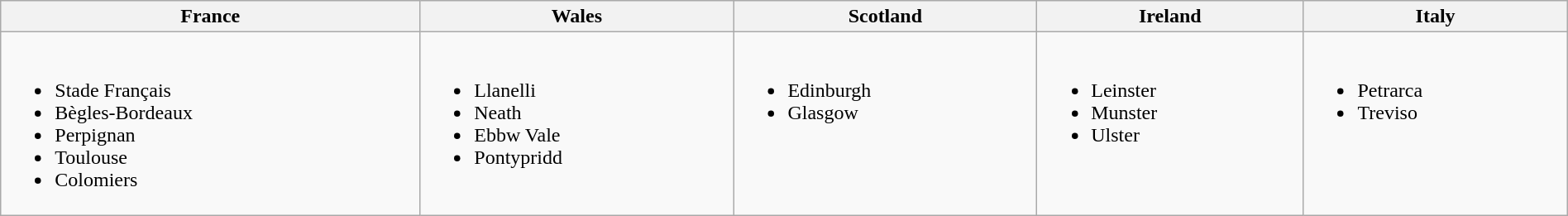<table class="wikitable" width=100%>
<tr>
<th> France</th>
<th> Wales</th>
<th> Scotland</th>
<th> Ireland</th>
<th> Italy</th>
</tr>
<tr valign=top>
<td><br><ul><li>Stade Français</li><li>Bègles-Bordeaux</li><li>Perpignan</li><li>Toulouse</li><li>Colomiers</li></ul></td>
<td><br><ul><li>Llanelli</li><li>Neath</li><li>Ebbw Vale</li><li>Pontypridd</li></ul></td>
<td><br><ul><li>Edinburgh</li><li>Glasgow</li></ul></td>
<td><br><ul><li>Leinster</li><li>Munster</li><li>Ulster</li></ul></td>
<td><br><ul><li>Petrarca</li><li>Treviso</li></ul></td>
</tr>
</table>
